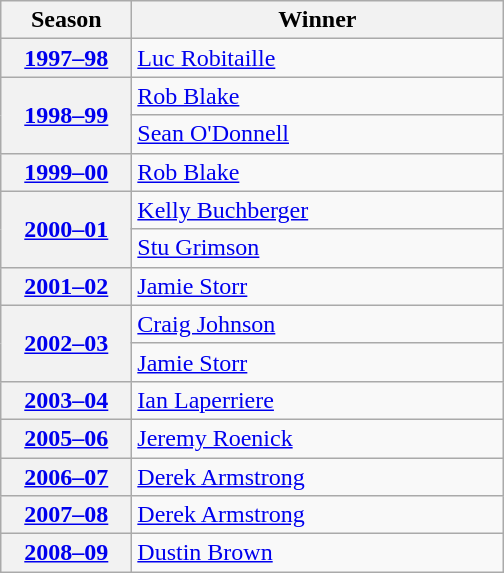<table class="wikitable">
<tr>
<th scope="col" style="width:5em">Season</th>
<th scope="col" style="width:15em">Winner</th>
</tr>
<tr>
<th scope="row"><a href='#'>1997–98</a></th>
<td><a href='#'>Luc Robitaille</a></td>
</tr>
<tr>
<th scope="row" rowspan="2"><a href='#'>1998–99</a></th>
<td><a href='#'>Rob Blake</a></td>
</tr>
<tr>
<td><a href='#'>Sean O'Donnell</a></td>
</tr>
<tr>
<th scope="row"><a href='#'>1999–00</a></th>
<td><a href='#'>Rob Blake</a></td>
</tr>
<tr>
<th scope="row" rowspan="2"><a href='#'>2000–01</a></th>
<td><a href='#'>Kelly Buchberger</a></td>
</tr>
<tr>
<td><a href='#'>Stu Grimson</a></td>
</tr>
<tr>
<th scope="row"><a href='#'>2001–02</a></th>
<td><a href='#'>Jamie Storr</a></td>
</tr>
<tr>
<th scope="row" rowspan="2"><a href='#'>2002–03</a></th>
<td><a href='#'>Craig Johnson</a></td>
</tr>
<tr>
<td><a href='#'>Jamie Storr</a></td>
</tr>
<tr>
<th scope="row"><a href='#'>2003–04</a></th>
<td><a href='#'>Ian Laperriere</a></td>
</tr>
<tr>
<th scope="row"><a href='#'>2005–06</a></th>
<td><a href='#'>Jeremy Roenick</a></td>
</tr>
<tr>
<th scope="row"><a href='#'>2006–07</a></th>
<td><a href='#'>Derek Armstrong</a></td>
</tr>
<tr>
<th scope="row"><a href='#'>2007–08</a></th>
<td><a href='#'>Derek Armstrong</a></td>
</tr>
<tr>
<th scope="row"><a href='#'>2008–09</a></th>
<td><a href='#'>Dustin Brown</a></td>
</tr>
</table>
